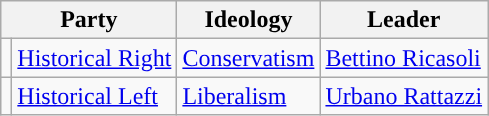<table class=wikitable style="font-size:100%">
<tr>
<th colspan=2>Party</th>
<th>Ideology</th>
<th>Leader</th>
</tr>
<tr>
<td style="color:inherit;background:"></td>
<td><a href='#'>Historical Right</a></td>
<td><a href='#'>Conservatism</a></td>
<td><a href='#'>Bettino Ricasoli</a></td>
</tr>
<tr>
<td style="color:inherit;background:"></td>
<td><a href='#'>Historical Left</a></td>
<td><a href='#'>Liberalism</a></td>
<td><a href='#'>Urbano Rattazzi</a></td>
</tr>
</table>
